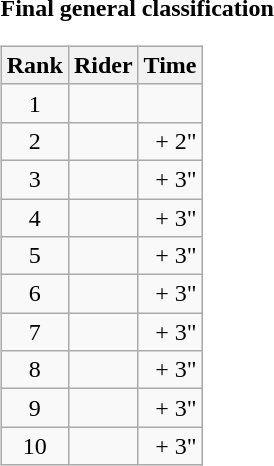<table>
<tr>
<td><strong>Final general classification</strong><br><table class="wikitable">
<tr>
<th scope="col">Rank</th>
<th scope="col">Rider</th>
<th scope="col">Time</th>
</tr>
<tr>
<td style="text-align:center;">1</td>
<td></td>
<td style="text-align:right;"></td>
</tr>
<tr>
<td style="text-align:center;">2</td>
<td></td>
<td style="text-align:right;">+ 2"</td>
</tr>
<tr>
<td style="text-align:center;">3</td>
<td></td>
<td style="text-align:right;">+ 3"</td>
</tr>
<tr>
<td style="text-align:center;">4</td>
<td></td>
<td style="text-align:right;">+ 3"</td>
</tr>
<tr>
<td style="text-align:center;">5</td>
<td></td>
<td style="text-align:right;">+ 3"</td>
</tr>
<tr>
<td style="text-align:center;">6</td>
<td></td>
<td style="text-align:right;">+ 3"</td>
</tr>
<tr>
<td style="text-align:center;">7</td>
<td></td>
<td style="text-align:right;">+ 3"</td>
</tr>
<tr>
<td style="text-align:center;">8</td>
<td></td>
<td style="text-align:right;">+ 3"</td>
</tr>
<tr>
<td style="text-align:center;">9</td>
<td></td>
<td style="text-align:right;">+ 3"</td>
</tr>
<tr>
<td style="text-align:center;">10</td>
<td></td>
<td style="text-align:right;">+ 3"</td>
</tr>
</table>
</td>
</tr>
</table>
